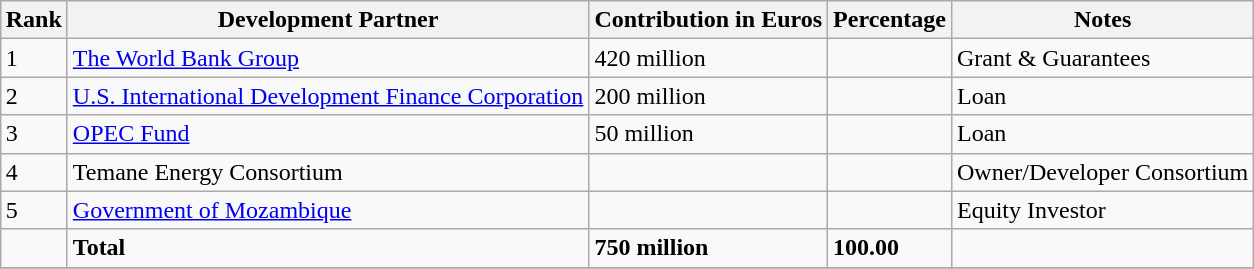<table class="wikitable sortable" style="margin: 0.5em auto">
<tr>
<th>Rank</th>
<th>Development Partner</th>
<th>Contribution in Euros</th>
<th>Percentage</th>
<th>Notes</th>
</tr>
<tr>
<td>1</td>
<td><a href='#'>The World Bank Group</a></td>
<td>420 million</td>
<td></td>
<td>Grant & Guarantees</td>
</tr>
<tr>
<td>2</td>
<td><a href='#'>U.S. International Development Finance Corporation</a></td>
<td>200 million</td>
<td></td>
<td>Loan</td>
</tr>
<tr>
<td>3</td>
<td><a href='#'>OPEC Fund</a></td>
<td>50 million</td>
<td></td>
<td>Loan</td>
</tr>
<tr>
<td>4</td>
<td>Temane Energy Consortium</td>
<td></td>
<td></td>
<td>Owner/Developer Consortium</td>
</tr>
<tr>
<td>5</td>
<td><a href='#'>Government of Mozambique</a></td>
<td></td>
<td></td>
<td>Equity Investor</td>
</tr>
<tr>
<td></td>
<td><strong>Total</strong></td>
<td><strong>750 million</strong></td>
<td><strong>100.00</strong></td>
<td></td>
</tr>
<tr>
</tr>
</table>
